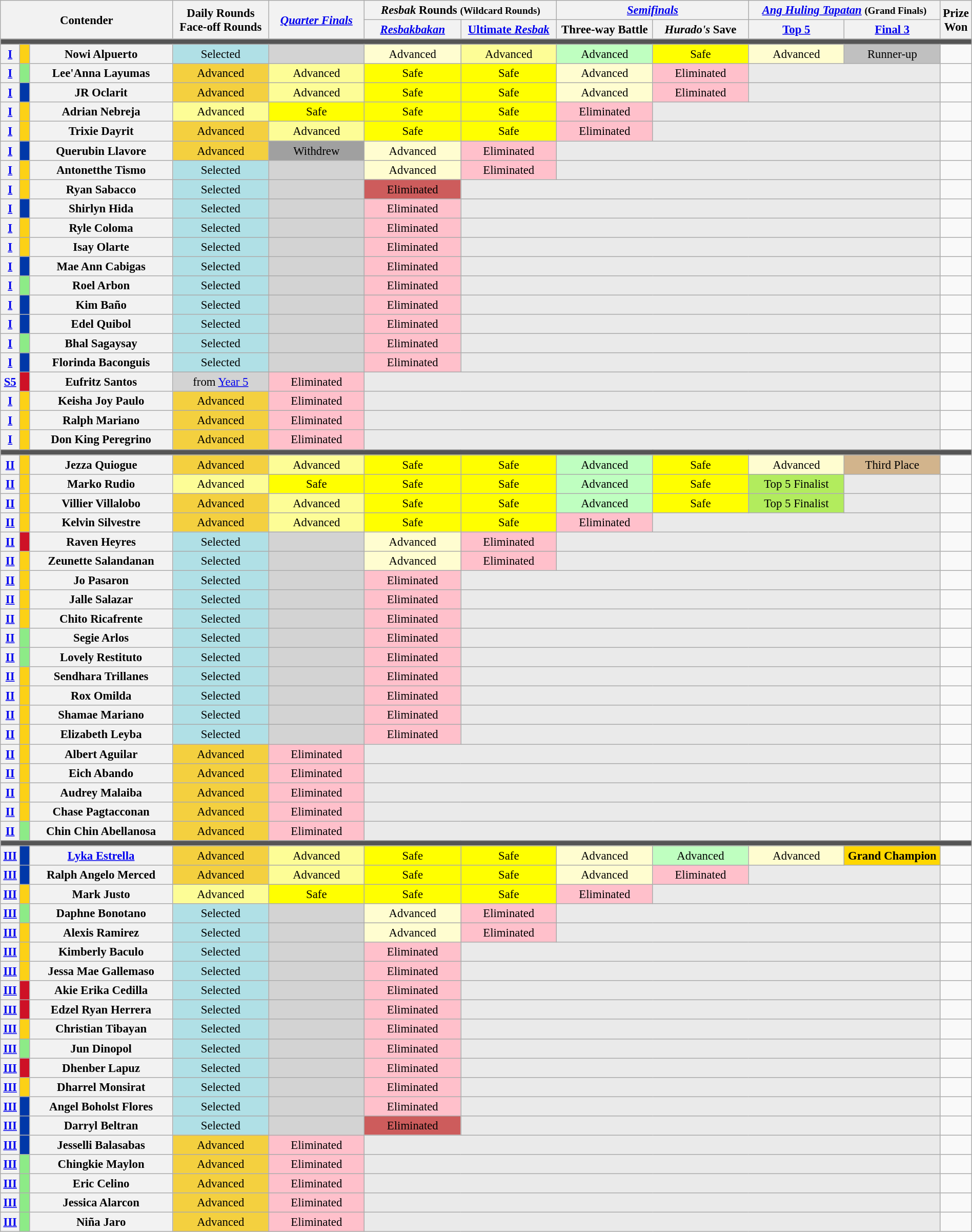<table class="wikitable" style="width:100%;text-align:center;font-size:95%;">
<tr>
<th colspan="3" rowspan="2">Contender</th>
<th rowspan="2" width="10%">Daily Rounds<br>Face-off Rounds</th>
<th rowspan="2" width="10%"><em><a href='#'>Quarter Finals</a></em></th>
<th colspan="2"><em>Resbak</em> Rounds <small>(Wildcard Rounds)</small></th>
<th colspan="2" width="10%"><em><a href='#'>Semifinals</a></em></th>
<th colspan="2"><em><a href='#'>Ang Huling Tapatan</a></em> <small>(Grand Finals)</small></th>
<th rowspan="2" width="6%">Prize Won</th>
</tr>
<tr>
<th width="10%"><a href='#'><em>Resbakbakan</em></a></th>
<th width="10%"><a href='#'>Ultimate <em>Resbak</em></a></th>
<th width="10%">Three-way Battle</th>
<th width="10%"><em>Hurado's</em> Save</th>
<th width="10%"><a href='#'>Top 5</a></th>
<th width="10%"><a href='#'>Final 3</a></th>
</tr>
<tr>
<td colspan="12" style="background-color:#555;"></td>
</tr>
<tr>
<th width="02%"><a href='#'>I</a></th>
<td width="01%" bgcolor="FCD116"></td>
<th width="15%">Nowi Alpuerto</th>
<td style="background-color:#b0e0e6;">Selected</td>
<td bgcolor="lightgray"></td>
<td style="background-color:#FFFDD0">Advanced</td>
<td style="background-color:#FDFD96">Advanced</td>
<td style="background-color:#BFFFC0">Advanced</td>
<td style="background-color:yellow">Safe</td>
<td style="background-color:#FFFDD0">Advanced</td>
<td bgcolor="silver">Runner-up</td>
<td></td>
</tr>
<tr>
<th width="02%"><a href='#'>I</a></th>
<td width="01%" bgcolor="8deb87"></td>
<th width="15%">Lee'Anna Layumas</th>
<td style="background-color:#F4D03F;">Advanced</td>
<td style="background-color:#FDFD96">Advanced</td>
<td style="background-color:yellow">Safe</td>
<td style="background-color:yellow">Safe</td>
<td style="background-color:#FFFDD0">Advanced</td>
<td style="background-color:pink">Eliminated</td>
<td colspan="2" style="background:#eaeaea"></td>
<td></td>
</tr>
<tr>
<th width="02%"><a href='#'>I</a></th>
<td width="01%" bgcolor="0038A8"></td>
<th width="15%">JR Oclarit</th>
<td style="background-color:#F4D03F;">Advanced</td>
<td style="background-color:#FDFD96">Advanced</td>
<td style="background-color:yellow">Safe</td>
<td style="background-color:yellow">Safe</td>
<td style="background-color:#FFFDD0">Advanced</td>
<td style="background-color:pink">Eliminated</td>
<td colspan="2" style="background:#eaeaea"></td>
<td></td>
</tr>
<tr>
<th width="02%"><a href='#'>I</a></th>
<td width="01%" bgcolor="FCD116"></td>
<th width="15%">Adrian Nebreja</th>
<td style="background-color:#FDFD96">Advanced</td>
<td style="background-color:yellow">Safe</td>
<td style="background-color:yellow">Safe</td>
<td style="background-color:yellow">Safe</td>
<td style="background-color:pink">Eliminated</td>
<td colspan="3" style="background:#eaeaea"></td>
<td></td>
</tr>
<tr>
<th width="02%"><a href='#'>I</a></th>
<td width="01%" bgcolor="FCD116"></td>
<th width="15%">Trixie Dayrit</th>
<td style="background-color:#F4D03F;">Advanced</td>
<td style="background-color:#FDFD96">Advanced</td>
<td style="background-color:yellow">Safe</td>
<td style="background-color:yellow">Safe</td>
<td style="background-color:pink">Eliminated</td>
<td colspan="3" style="background:#eaeaea"></td>
<td></td>
</tr>
<tr>
<th width="02%"><a href='#'>I</a></th>
<td width="01%" bgcolor="0038A8"></td>
<th width="15%">Querubin Llavore</th>
<td style="background-color:#F4D03F;">Advanced</td>
<td style="background-color:#a0a0a0;">Withdrew</td>
<td style="background-color:#FFFDD0">Advanced</td>
<td style="background-color:pink">Eliminated</td>
<td colspan="4" style="background:#eaeaea"></td>
<td></td>
</tr>
<tr>
<th width="02%"><a href='#'>I</a></th>
<td width="01%" bgcolor="FCD116"></td>
<th width="15%">Antonetthe Tismo</th>
<td style="background-color:#b0e0e6;">Selected</td>
<td bgcolor="lightgray"></td>
<td style="background-color:#FFFDD0">Advanced</td>
<td style="background-color:pink">Eliminated</td>
<td colspan="4" style="background:#eaeaea"></td>
<td></td>
</tr>
<tr>
<th width="02%"><a href='#'>I</a></th>
<td width="01%" bgcolor="FCD116"></td>
<th width="15%">Ryan Sabacco</th>
<td style="background-color:#b0e0e6;">Selected</td>
<td bgcolor="lightgray"></td>
<td bgcolor="CD5C5C">Eliminated</td>
<td colspan="5" style="background:#eaeaea"></td>
<td></td>
</tr>
<tr>
<th width="02%"><a href='#'>I</a></th>
<td width="01%" bgcolor="0038A8"></td>
<th width="15%">Shirlyn Hida</th>
<td style="background-color:#b0e0e6;">Selected</td>
<td bgcolor="lightgray"></td>
<td style="background-color:pink">Eliminated</td>
<td colspan="5" style="background:#eaeaea"></td>
<td></td>
</tr>
<tr>
<th width="02%"><a href='#'>I</a></th>
<td width="01%" bgcolor="FCD116"></td>
<th width="15%">Ryle Coloma</th>
<td style="background-color:#b0e0e6;">Selected</td>
<td bgcolor="lightgray"></td>
<td style="background-color:pink">Eliminated</td>
<td colspan="5" style="background:#eaeaea"></td>
<td></td>
</tr>
<tr>
<th width="02%"><a href='#'>I</a></th>
<td width="01%" bgcolor="FCD116"></td>
<th width="15%">Isay Olarte</th>
<td style="background-color:#b0e0e6;">Selected</td>
<td bgcolor="lightgray"></td>
<td style="background-color:pink">Eliminated</td>
<td colspan="5" style="background:#eaeaea"></td>
<td></td>
</tr>
<tr>
<th width="02%"><a href='#'>I</a></th>
<td width="01%" bgcolor="0038A8"></td>
<th width="15%">Mae Ann Cabigas</th>
<td style="background-color:#b0e0e6;">Selected</td>
<td bgcolor="lightgray"></td>
<td style="background-color:pink">Eliminated</td>
<td colspan="5" style="background:#eaeaea"></td>
<td></td>
</tr>
<tr>
<th width="02%"><a href='#'>I</a></th>
<td width="01%" bgcolor="8deb87"></td>
<th width="15%">Roel Arbon</th>
<td style="background-color:#b0e0e6;">Selected</td>
<td bgcolor="lightgray"></td>
<td style="background-color:pink">Eliminated</td>
<td colspan="5" style="background:#eaeaea"></td>
<td></td>
</tr>
<tr>
<th width="02%"><a href='#'>I</a></th>
<td width="01%" bgcolor="0038A8"></td>
<th width="15%">Kim Baño</th>
<td style="background-color:#b0e0e6;">Selected</td>
<td bgcolor="lightgray"></td>
<td style="background-color:pink">Eliminated</td>
<td colspan="5" style="background:#eaeaea"></td>
<td></td>
</tr>
<tr>
<th width="02%"><a href='#'>I</a></th>
<td width="01%" bgcolor="0038A8"></td>
<th width="15%">Edel Quibol</th>
<td style="background-color:#b0e0e6;">Selected</td>
<td bgcolor="lightgray"></td>
<td style="background-color:pink">Eliminated</td>
<td colspan="5" style="background:#eaeaea"></td>
<td></td>
</tr>
<tr>
<th width="02%"><a href='#'>I</a></th>
<td width="01%" bgcolor="8deb87"></td>
<th width="15%">Bhal Sagaysay</th>
<td style="background-color:#b0e0e6;">Selected</td>
<td bgcolor="lightgray"></td>
<td style="background-color:pink">Eliminated</td>
<td colspan="5" style="background:#eaeaea"></td>
<td></td>
</tr>
<tr>
<th width="02%"><a href='#'>I</a></th>
<td width="01%" bgcolor="0038A8"></td>
<th width="15%">Florinda Baconguis</th>
<td style="background-color:#b0e0e6;">Selected</td>
<td bgcolor="lightgray"></td>
<td style="background-color:pink">Eliminated</td>
<td colspan="5" style="background:#eaeaea"></td>
<td></td>
</tr>
<tr>
<th width="02%"><a href='#'>S5</a></th>
<td width="01%" bgcolor="CE1126"></td>
<th width="15%">Eufritz Santos</th>
<td style="background-color:lightgray;">from <a href='#'>Year 5</a></td>
<td style="background-color:pink">Eliminated</td>
<td colspan="6" style="background:#eaeaea"></td>
<td></td>
</tr>
<tr>
<th width="02%"><a href='#'>I</a></th>
<td width="01%" bgcolor="FCD116"></td>
<th width="15%">Keisha Joy Paulo</th>
<td style="background-color:#F4D03F;">Advanced</td>
<td style="background-color:pink">Eliminated</td>
<td colspan="6" style="background:#eaeaea"></td>
<td></td>
</tr>
<tr>
<th width="02%"><a href='#'>I</a></th>
<td width="01%" bgcolor="FCD116"></td>
<th width="15%">Ralph Mariano</th>
<td style="background-color:#F4D03F;">Advanced</td>
<td style="background-color:pink">Eliminated</td>
<td colspan="6" style="background:#eaeaea"></td>
<td></td>
</tr>
<tr>
<th width="02%"><a href='#'>I</a></th>
<td width="01%" bgcolor="FCD116"></td>
<th width="15%">Don King Peregrino</th>
<td style="background-color:#F4D03F;">Advanced</td>
<td style="background-color:pink">Eliminated</td>
<td colspan="6" style="background:#eaeaea"></td>
<td></td>
</tr>
<tr>
<td colspan="12" style="background-color:#555;"></td>
</tr>
<tr>
<th width="02%"><a href='#'>II</a></th>
<td width="01%" bgcolor="FCD116"></td>
<th width="15%">Jezza Quiogue</th>
<td style="background-color:#F4D03F;">Advanced</td>
<td style="background-color:#FDFD96">Advanced</td>
<td style="background-color:yellow">Safe</td>
<td style="background-color:yellow">Safe</td>
<td style="background-color:#BFFFC0">Advanced</td>
<td style="background-color:yellow">Safe</td>
<td bgcolor="FFFDD0">Advanced</td>
<td bgcolor="tan">Third Place</td>
<td></td>
</tr>
<tr>
<th width="02%"><a href='#'>II</a></th>
<td width="01%" bgcolor="FCD116"></td>
<th width="15%">Marko Rudio</th>
<td style="background-color:#FDFD96">Advanced</td>
<td style="background-color:yellow">Safe</td>
<td style="background-color:yellow">Safe</td>
<td style="background-color:yellow">Safe</td>
<td style="background-color:#BFFFC0">Advanced</td>
<td style="background-color:yellow">Safe</td>
<td style="background-color:#B2EC5D">Top 5 Finalist</td>
<td style="background:#eaeaea"></td>
<td></td>
</tr>
<tr>
<th width="02%"><a href='#'>II</a></th>
<td width="01%" bgcolor="FCD116"></td>
<th width="15%">Villier Villalobo</th>
<td style="background-color:#F4D03F;">Advanced</td>
<td style="background-color:#FDFD96">Advanced</td>
<td style="background-color:yellow">Safe</td>
<td style="background-color:yellow">Safe</td>
<td style="background-color:#BFFFC0">Advanced</td>
<td style="background-color:yellow">Safe</td>
<td style="background-color:#B2EC5D">Top 5 Finalist</td>
<td style="background:#eaeaea"></td>
<td></td>
</tr>
<tr>
<th width="02%"><a href='#'>II</a></th>
<td width="01%" bgcolor="FCD116"></td>
<th width="15%">Kelvin Silvestre</th>
<td style="background-color:#F4D03F;">Advanced</td>
<td style="background-color:#FDFD96">Advanced</td>
<td style="background-color:yellow">Safe</td>
<td style="background-color:yellow">Safe</td>
<td style="background-color:pink">Eliminated</td>
<td colspan="3" style="background:#eaeaea"></td>
<td></td>
</tr>
<tr>
<th width="02%"><a href='#'>II</a></th>
<td width="01%" bgcolor="CE1126"></td>
<th width="15%">Raven Heyres</th>
<td style="background-color:#b0e0e6;">Selected</td>
<td bgcolor="lightgray"></td>
<td style="background-color:#FFFDD0">Advanced</td>
<td style="background-color:pink">Eliminated</td>
<td colspan="4" style="background:#eaeaea"></td>
<td></td>
</tr>
<tr>
<th width="02%"><a href='#'>II</a></th>
<td width="01%" bgcolor="FCD116"></td>
<th width="15%">Zeunette Salandanan</th>
<td style="background-color:#b0e0e6;">Selected</td>
<td bgcolor="lightgray"></td>
<td style="background-color:#FFFDD0">Advanced</td>
<td style="background-color:pink">Eliminated</td>
<td colspan="4" style="background:#eaeaea"></td>
<td></td>
</tr>
<tr>
<th width="02%"><a href='#'>II</a></th>
<td width="01%" bgcolor="FCD116"></td>
<th width="15%">Jo Pasaron</th>
<td style="background-color:#b0e0e6;">Selected</td>
<td bgcolor="lightgray"></td>
<td style="background-color:pink">Eliminated</td>
<td colspan="5" style="background:#eaeaea"></td>
<td></td>
</tr>
<tr>
<th width="02%"><a href='#'>II</a></th>
<td width="01%" bgcolor="FCD116"></td>
<th width="15%">Jalle Salazar</th>
<td style="background-color:#b0e0e6;">Selected</td>
<td bgcolor="lightgray"></td>
<td style="background-color:pink">Eliminated</td>
<td colspan="5" style="background:#eaeaea"></td>
<td></td>
</tr>
<tr>
<th width="02%"><a href='#'>II</a></th>
<td width="01%" bgcolor="FCD116"></td>
<th width="15%">Chito Ricafrente</th>
<td style="background-color:#b0e0e6;">Selected</td>
<td bgcolor="lightgray"></td>
<td style="background-color:pink">Eliminated</td>
<td colspan="5" style="background:#eaeaea"></td>
<td></td>
</tr>
<tr>
<th width="02%"><a href='#'>II</a></th>
<td width="01%" bgcolor="8deb87"></td>
<th width="15%">Segie Arlos</th>
<td style="background-color:#b0e0e6;">Selected</td>
<td bgcolor="lightgray"></td>
<td style="background-color:pink">Eliminated</td>
<td colspan="5" style="background:#eaeaea"></td>
<td></td>
</tr>
<tr>
<th width="02%"><a href='#'>II</a></th>
<td width="01%" bgcolor="8deb87"></td>
<th width="15%">Lovely Restituto</th>
<td style="background-color:#b0e0e6;">Selected</td>
<td bgcolor="lightgray"></td>
<td style="background-color:pink">Eliminated</td>
<td colspan="5" style="background:#eaeaea"></td>
<td></td>
</tr>
<tr>
<th width="02%"><a href='#'>II</a></th>
<td width="01%" bgcolor="FCD116"></td>
<th width="15%">Sendhara Trillanes</th>
<td style="background-color:#b0e0e6;">Selected</td>
<td bgcolor="lightgray"></td>
<td style="background-color:pink">Eliminated</td>
<td colspan="5" style="background:#eaeaea"></td>
<td></td>
</tr>
<tr>
<th width="02%"><a href='#'>II</a></th>
<td width="01%" bgcolor="FCD116"></td>
<th width="15%">Rox Omilda</th>
<td style="background-color:#b0e0e6;">Selected</td>
<td bgcolor="lightgray"></td>
<td style="background-color:pink">Eliminated</td>
<td colspan="5" style="background:#eaeaea"></td>
<td></td>
</tr>
<tr>
<th width="02%"><a href='#'>II</a></th>
<td width="01%" bgcolor="FCD116"></td>
<th width="15%">Shamae Mariano</th>
<td style="background-color:#b0e0e6;">Selected</td>
<td bgcolor="lightgray"></td>
<td style="background-color:pink">Eliminated</td>
<td colspan="5" style="background:#eaeaea"></td>
<td></td>
</tr>
<tr>
<th width="02%"><a href='#'>II</a></th>
<td width="01%" bgcolor="FCD116"></td>
<th width="15%">Elizabeth Leyba</th>
<td style="background-color:#b0e0e6;">Selected</td>
<td bgcolor="lightgray"></td>
<td style="background-color:pink">Eliminated</td>
<td colspan="5" style="background:#eaeaea"></td>
<td></td>
</tr>
<tr>
<th width="02%"><a href='#'>II</a></th>
<td width="01%" bgcolor="FCD116"></td>
<th width="15%">Albert Aguilar</th>
<td style="background-color:#F4D03F;">Advanced</td>
<td style="background-color:pink">Eliminated</td>
<td colspan="6" style="background:#eaeaea"></td>
<td></td>
</tr>
<tr>
<th width="02%"><a href='#'>II</a></th>
<td width="01%" bgcolor="FCD116"></td>
<th width="15%">Eich Abando</th>
<td style="background-color:#F4D03F;">Advanced</td>
<td style="background-color:pink">Eliminated</td>
<td colspan="6" style="background:#eaeaea"></td>
<td></td>
</tr>
<tr>
<th width="02%"><a href='#'>II</a></th>
<td width="01%" bgcolor="FCD116"></td>
<th width="15%">Audrey Malaiba</th>
<td style="background-color:#F4D03F;">Advanced</td>
<td style="background-color:pink">Eliminated</td>
<td colspan="6" style="background:#eaeaea"></td>
<td></td>
</tr>
<tr>
<th width="02%"><a href='#'>II</a></th>
<td width="01%" bgcolor="FCD116"></td>
<th width="15%">Chase Pagtacconan</th>
<td style="background-color:#F4D03F;">Advanced</td>
<td style="background-color:pink">Eliminated</td>
<td colspan="6" style="background:#eaeaea"></td>
<td></td>
</tr>
<tr>
<th width="02%"><a href='#'>II</a></th>
<td width="01%" bgcolor="8deb87"></td>
<th width="15%">Chin Chin Abellanosa</th>
<td style="background-color:#F4D03F;">Advanced</td>
<td style="background-color:pink">Eliminated</td>
<td colspan="6" style="background:#eaeaea"></td>
<td></td>
</tr>
<tr>
<td colspan="12" style="background-color:#555;"></td>
</tr>
<tr>
<th width="02%"><a href='#'>III</a></th>
<td width="01%" bgcolor="0038A8"></td>
<th width="15%"><a href='#'>Lyka Estrella</a></th>
<td style="background-color:#F4D03F;">Advanced</td>
<td style="background-color:#FDFD96">Advanced</td>
<td style="background-color:yellow">Safe</td>
<td style="background-color:yellow">Safe</td>
<td style="background-color:#FFFDD0">Advanced</td>
<td style="background-color:#BFFFC0">Advanced</td>
<td style="background-color:#FFFDD0">Advanced</td>
<td bgcolor="gold"><strong>Grand Champion</strong></td>
<td></td>
</tr>
<tr>
<th width="02%"><a href='#'>III</a></th>
<td width="01%" bgcolor="0038A8"></td>
<th width="15%">Ralph Angelo Merced</th>
<td style="background-color:#F4D03F;">Advanced</td>
<td style="background-color:#FDFD96">Advanced</td>
<td style="background-color:yellow">Safe</td>
<td style="background-color:yellow">Safe</td>
<td style="background-color:#FFFDD0">Advanced</td>
<td style="background-color:pink">Eliminated</td>
<td colspan="2" style="background:#eaeaea"></td>
<td></td>
</tr>
<tr>
<th width="02%"><a href='#'>III</a></th>
<td width="01%" bgcolor="FCD116"></td>
<th width="15%">Mark Justo</th>
<td style="background-color:#FDFD96">Advanced</td>
<td style="background-color:yellow">Safe</td>
<td style="background-color:yellow">Safe</td>
<td style="background-color:yellow">Safe</td>
<td style="background-color:pink">Eliminated</td>
<td colspan="3" style="background:#eaeaea"></td>
<td></td>
</tr>
<tr>
<th width="02%"><a href='#'>III</a></th>
<td width="01%" bgcolor="8deb87"></td>
<th width="15%">Daphne Bonotano</th>
<td style="background-color:#b0e0e6;">Selected</td>
<td bgcolor="lightgray"></td>
<td style="background-color:#FFFDD0">Advanced</td>
<td style="background-color:pink">Eliminated</td>
<td colspan="4" style="background:#eaeaea"></td>
<td></td>
</tr>
<tr>
<th width="02%"><a href='#'>III</a></th>
<td width="01%" bgcolor="FCD116"></td>
<th width="15%">Alexis Ramirez</th>
<td style="background-color:#b0e0e6;">Selected</td>
<td bgcolor="lightgray"></td>
<td style="background-color:#FFFDD0">Advanced</td>
<td style="background-color:pink">Eliminated</td>
<td colspan="4" style="background:#eaeaea"></td>
<td></td>
</tr>
<tr>
<th width="02%"><a href='#'>III</a></th>
<td width="01%" bgcolor="FCD116"></td>
<th width="15%">Kimberly Baculo</th>
<td style="background-color:#b0e0e6;">Selected</td>
<td bgcolor="lightgray"></td>
<td style="background-color:pink">Eliminated</td>
<td colspan="5" style="background:#eaeaea"></td>
<td></td>
</tr>
<tr>
<th width="02%"><a href='#'>III</a></th>
<td width="01%" bgcolor="FCD116"></td>
<th width="15%">Jessa Mae Gallemaso</th>
<td style="background-color:#b0e0e6;">Selected</td>
<td bgcolor="lightgray"></td>
<td style="background-color:pink">Eliminated</td>
<td colspan="5" style="background:#eaeaea"></td>
<td></td>
</tr>
<tr>
<th width="02%"><a href='#'>III</a></th>
<td width="01%" bgcolor="CE1126"></td>
<th width="15%">Akie Erika Cedilla</th>
<td style="background-color:#b0e0e6;">Selected</td>
<td bgcolor="lightgray"></td>
<td style="background-color:pink">Eliminated</td>
<td colspan="5" style="background:#eaeaea"></td>
<td></td>
</tr>
<tr>
<th width="02%"><a href='#'>III</a></th>
<td width="01%" bgcolor="CE1126"></td>
<th width="15%">Edzel Ryan Herrera</th>
<td style="background-color:#b0e0e6;">Selected</td>
<td bgcolor="lightgray"></td>
<td style="background-color:pink">Eliminated</td>
<td colspan="5" style="background:#eaeaea"></td>
<td></td>
</tr>
<tr>
<th width="02%"><a href='#'>III</a></th>
<td width="01%" bgcolor="FCD116"></td>
<th width="15%">Christian Tibayan</th>
<td style="background-color:#b0e0e6;">Selected</td>
<td bgcolor="lightgray"></td>
<td style="background-color:pink">Eliminated</td>
<td colspan="5" style="background:#eaeaea"></td>
<td></td>
</tr>
<tr>
<th width="02%"><a href='#'>III</a></th>
<td width="01%" bgcolor="8deb87"></td>
<th width="15%">Jun Dinopol</th>
<td style="background-color:#b0e0e6;">Selected</td>
<td bgcolor="lightgray"></td>
<td style="background-color:pink">Eliminated</td>
<td colspan="5" style="background:#eaeaea"></td>
<td></td>
</tr>
<tr>
<th width="02%"><a href='#'>III</a></th>
<td width="01%" bgcolor="CE1126"></td>
<th width="15%">Dhenber Lapuz</th>
<td style="background-color:#b0e0e6;">Selected</td>
<td bgcolor="lightgray"></td>
<td style="background-color:pink">Eliminated</td>
<td colspan="5" style="background:#eaeaea"></td>
<td></td>
</tr>
<tr>
<th width="02%"><a href='#'>III</a></th>
<td width="01%" bgcolor="FCD116"></td>
<th width="15%">Dharrel Monsirat</th>
<td style="background-color:#b0e0e6;">Selected</td>
<td bgcolor="lightgray"></td>
<td style="background-color:pink">Eliminated</td>
<td colspan="5" style="background:#eaeaea"></td>
<td></td>
</tr>
<tr>
<th width="02%"><a href='#'>III</a></th>
<td width="01%" bgcolor="0038A8"></td>
<th width="15%">Angel Boholst Flores</th>
<td style="background-color:#b0e0e6;">Selected</td>
<td bgcolor="lightgray"></td>
<td style="background-color:pink">Eliminated</td>
<td colspan="5" style="background:#eaeaea"></td>
<td></td>
</tr>
<tr>
<th width="02%"><a href='#'>III</a></th>
<td width="01%" bgcolor="0038A8"></td>
<th width="15%">Darryl Beltran</th>
<td style="background-color:#b0e0e6;">Selected</td>
<td bgcolor="lightgray"></td>
<td bgcolor="CD5C5C">Eliminated</td>
<td colspan="5" style="background:#eaeaea"></td>
<td></td>
</tr>
<tr>
<th width="02%"><a href='#'>III</a></th>
<td width="01%" bgcolor="0038A8"></td>
<th width="15%">Jesselli Balasabas</th>
<td style="background-color:#F4D03F;">Advanced</td>
<td style="background-color:pink">Eliminated</td>
<td colspan="6" style="background:#eaeaea"></td>
<td></td>
</tr>
<tr>
<th width="02%"><a href='#'>III</a></th>
<td width="01%" bgcolor="8deb87"></td>
<th width="15%">Chingkie Maylon</th>
<td style="background-color:#F4D03F;">Advanced</td>
<td style="background-color:pink">Eliminated</td>
<td colspan="6" style="background:#eaeaea"></td>
<td></td>
</tr>
<tr>
<th width="02%"><a href='#'>III</a></th>
<td width="01%" bgcolor="8deb87"></td>
<th width="15%">Eric Celino</th>
<td style="background-color:#F4D03F;">Advanced</td>
<td style="background-color:pink">Eliminated</td>
<td colspan="6" style="background:#eaeaea"></td>
<td></td>
</tr>
<tr>
<th width="02%"><a href='#'>III</a></th>
<td width="01%" bgcolor="8deb87"></td>
<th width="15%">Jessica Alarcon</th>
<td style="background-color:#F4D03F;">Advanced</td>
<td style="background-color:pink">Eliminated</td>
<td colspan="6" style="background:#eaeaea"></td>
<td></td>
</tr>
<tr>
<th width="02%"><a href='#'>III</a></th>
<td width="01%" bgcolor="8deb87"></td>
<th width="15%">Niña Jaro</th>
<td style="background-color:#F4D03F;">Advanced</td>
<td style="background-color:pink">Eliminated</td>
<td colspan="6" style="background:#eaeaea"></td>
<td></td>
</tr>
</table>
